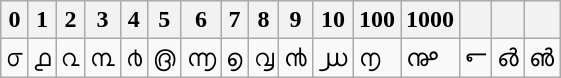<table class="wikitable" style="margin-left:30px;">
<tr>
<th scope="col">0</th>
<th scope="col">1</th>
<th scope="col">2</th>
<th scope="col">3</th>
<th scope="col">4</th>
<th scope="col">5</th>
<th scope="col">6</th>
<th scope="col">7</th>
<th scope="col">8</th>
<th scope="col">9</th>
<th scope="col">10</th>
<th scope="col">100</th>
<th scope="col">1000</th>
<th scope="col"></th>
<th scope="col"></th>
<th scope="col"></th>
</tr>
<tr style="font-size:medium;" lang="ml">
<td>൦</td>
<td>൧</td>
<td>൨</td>
<td>൩</td>
<td>൪</td>
<td>൫</td>
<td>൬</td>
<td>൭</td>
<td>൮</td>
<td>൯</td>
<td>൰</td>
<td>൱</td>
<td>൲</td>
<td>൳</td>
<td>൴</td>
<td>൵</td>
</tr>
</table>
